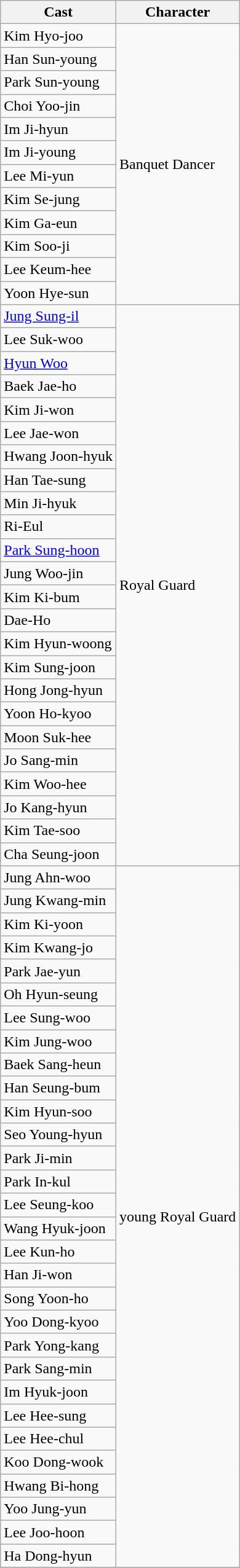<table class="wikitable">
<tr>
<th>Cast</th>
<th>Character</th>
</tr>
<tr>
<td>Kim Hyo-joo</td>
<td rowspan="12">Banquet Dancer</td>
</tr>
<tr>
<td>Han Sun-young</td>
</tr>
<tr>
<td>Park Sun-young</td>
</tr>
<tr>
<td>Choi Yoo-jin</td>
</tr>
<tr>
<td>Im Ji-hyun</td>
</tr>
<tr>
<td>Im Ji-young</td>
</tr>
<tr>
<td>Lee Mi-yun</td>
</tr>
<tr>
<td>Kim Se-jung</td>
</tr>
<tr>
<td>Kim Ga-eun</td>
</tr>
<tr>
<td>Kim Soo-ji</td>
</tr>
<tr>
<td>Lee Keum-hee</td>
</tr>
<tr>
<td>Yoon Hye-sun</td>
</tr>
<tr>
<td><a href='#'>Jung Sung-il</a></td>
<td rowspan="24">Royal Guard</td>
</tr>
<tr>
<td>Lee Suk-woo</td>
</tr>
<tr>
<td><a href='#'>Hyun Woo</a></td>
</tr>
<tr>
<td>Baek Jae-ho</td>
</tr>
<tr>
<td>Kim Ji-won</td>
</tr>
<tr>
<td>Lee Jae-won</td>
</tr>
<tr>
<td>Hwang Joon-hyuk</td>
</tr>
<tr>
<td>Han Tae-sung</td>
</tr>
<tr>
<td>Min Ji-hyuk</td>
</tr>
<tr>
<td>Ri-Eul</td>
</tr>
<tr>
<td><a href='#'>Park Sung-hoon</a></td>
</tr>
<tr>
<td>Jung Woo-jin</td>
</tr>
<tr>
<td>Kim Ki-bum</td>
</tr>
<tr>
<td>Dae-Ho</td>
</tr>
<tr>
<td>Kim Hyun-woong</td>
</tr>
<tr>
<td>Kim Sung-joon</td>
</tr>
<tr>
<td>Hong Jong-hyun</td>
</tr>
<tr>
<td>Yoon Ho-kyoo</td>
</tr>
<tr>
<td>Moon Suk-hee</td>
</tr>
<tr>
<td>Jo Sang-min</td>
</tr>
<tr>
<td>Kim Woo-hee</td>
</tr>
<tr>
<td>Jo Kang-hyun</td>
</tr>
<tr>
<td>Kim Tae-soo</td>
</tr>
<tr>
<td>Cha Seung-joon</td>
</tr>
<tr>
<td>Jung Ahn-woo</td>
<td rowspan="30">young Royal Guard</td>
</tr>
<tr>
<td>Jung Kwang-min</td>
</tr>
<tr>
<td>Kim Ki-yoon</td>
</tr>
<tr>
<td>Kim Kwang-jo</td>
</tr>
<tr>
<td>Park Jae-yun</td>
</tr>
<tr>
<td>Oh Hyun-seung</td>
</tr>
<tr>
<td>Lee Sung-woo</td>
</tr>
<tr>
<td>Kim Jung-woo</td>
</tr>
<tr>
<td>Baek Sang-heun</td>
</tr>
<tr>
<td>Han Seung-bum</td>
</tr>
<tr>
<td>Kim Hyun-soo</td>
</tr>
<tr>
<td>Seo Young-hyun</td>
</tr>
<tr>
<td>Park Ji-min</td>
</tr>
<tr>
<td>Park In-kul</td>
</tr>
<tr>
<td>Lee Seung-koo</td>
</tr>
<tr>
<td>Wang Hyuk-joon</td>
</tr>
<tr>
<td>Lee Kun-ho</td>
</tr>
<tr>
<td>Han Ji-won</td>
</tr>
<tr>
<td>Song Yoon-ho</td>
</tr>
<tr>
<td>Yoo Dong-kyoo</td>
</tr>
<tr>
<td>Park Yong-kang</td>
</tr>
<tr>
<td>Park Sang-min</td>
</tr>
<tr>
<td>Im Hyuk-joon</td>
</tr>
<tr>
<td>Lee Hee-sung</td>
</tr>
<tr>
<td>Lee Hee-chul</td>
</tr>
<tr>
<td>Koo Dong-wook</td>
</tr>
<tr>
<td>Hwang Bi-hong</td>
</tr>
<tr>
<td>Yoo Jung-yun</td>
</tr>
<tr>
<td>Lee Joo-hoon</td>
</tr>
<tr>
<td>Ha Dong-hyun</td>
</tr>
<tr>
</tr>
</table>
